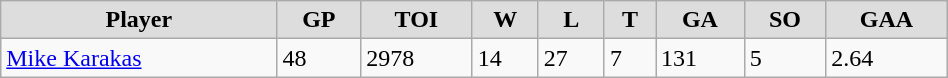<table class="wikitable" width="50%">
<tr align="center"  bgcolor="#dddddd">
<td><strong>Player</strong></td>
<td><strong>GP</strong></td>
<td><strong>TOI</strong></td>
<td><strong>W</strong></td>
<td><strong>L</strong></td>
<td><strong>T</strong></td>
<td><strong>GA</strong></td>
<td><strong>SO</strong></td>
<td><strong>GAA</strong></td>
</tr>
<tr>
<td><a href='#'>Mike Karakas</a></td>
<td>48</td>
<td>2978</td>
<td>14</td>
<td>27</td>
<td>7</td>
<td>131</td>
<td>5</td>
<td>2.64</td>
</tr>
</table>
